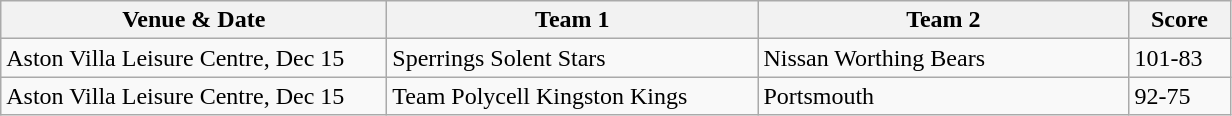<table class="wikitable" style="font-size: 100%">
<tr>
<th width=250>Venue & Date</th>
<th width=240>Team 1</th>
<th width=240>Team 2</th>
<th width=60>Score</th>
</tr>
<tr>
<td>Aston Villa Leisure Centre, Dec 15</td>
<td>Sperrings Solent Stars</td>
<td>Nissan Worthing Bears</td>
<td>101-83</td>
</tr>
<tr>
<td>Aston Villa Leisure Centre, Dec 15</td>
<td>Team Polycell Kingston Kings</td>
<td>Portsmouth</td>
<td>92-75</td>
</tr>
</table>
